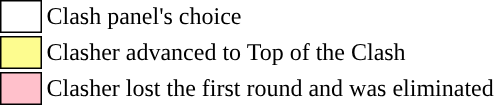<table class="toccolours" style="white-space: nowrap;">
<tr>
<td style="background:white; border: 1px solid black;"> <strong></strong> </td>
<td>Clash panel's choice</td>
</tr>
<tr>
<td style="background:#fdfc8f; border: 1px solid black">    </td>
<td>Clasher advanced to Top of the Clash</td>
</tr>
<tr>
<td style="background:pink; border:1px solid black;">      </td>
<td>Clasher lost the first round and was eliminated</td>
</tr>
</table>
